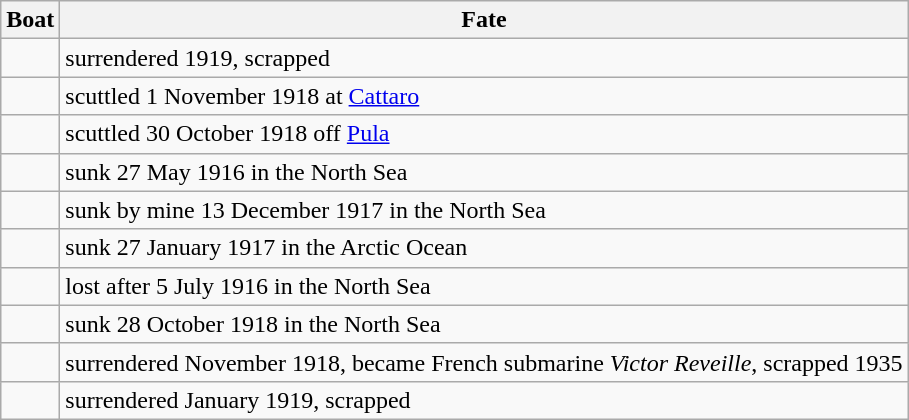<table class="wikitable">
<tr>
<th>Boat</th>
<th>Fate</th>
</tr>
<tr>
<td></td>
<td>surrendered 1919, scrapped</td>
</tr>
<tr>
<td></td>
<td>scuttled 1 November 1918 at <a href='#'>Cattaro</a></td>
</tr>
<tr>
<td></td>
<td>scuttled 30 October 1918 off <a href='#'>Pula</a></td>
</tr>
<tr>
<td></td>
<td>sunk 27 May 1916 in the North Sea</td>
</tr>
<tr>
<td></td>
<td>sunk by mine 13 December 1917 in the North Sea</td>
</tr>
<tr>
<td></td>
<td>sunk 27 January 1917 in the Arctic Ocean</td>
</tr>
<tr>
<td></td>
<td>lost after 5 July 1916 in the North Sea</td>
</tr>
<tr>
<td></td>
<td>sunk 28 October 1918 in the North Sea</td>
</tr>
<tr>
<td></td>
<td>surrendered November 1918, became French submarine <em>Victor Reveille</em>, scrapped 1935</td>
</tr>
<tr>
<td></td>
<td>surrendered January 1919, scrapped</td>
</tr>
</table>
